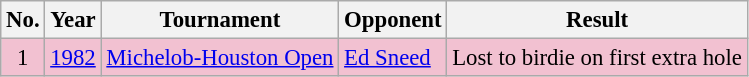<table class="wikitable" style="font-size:95%;">
<tr>
<th>No.</th>
<th>Year</th>
<th>Tournament</th>
<th>Opponent</th>
<th>Result</th>
</tr>
<tr style="background:#F2C1D1;">
<td align=center>1</td>
<td><a href='#'>1982</a></td>
<td><a href='#'>Michelob-Houston Open</a></td>
<td> <a href='#'>Ed Sneed</a></td>
<td>Lost to birdie on first extra hole</td>
</tr>
</table>
